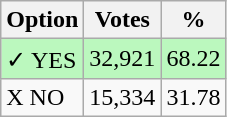<table class="wikitable">
<tr>
<th>Option</th>
<th>Votes</th>
<th>%</th>
</tr>
<tr>
<td style=background:#bbf8be>✓ YES</td>
<td style=background:#bbf8be>32,921</td>
<td style=background:#bbf8be>68.22</td>
</tr>
<tr>
<td>X NO</td>
<td>15,334</td>
<td>31.78</td>
</tr>
</table>
